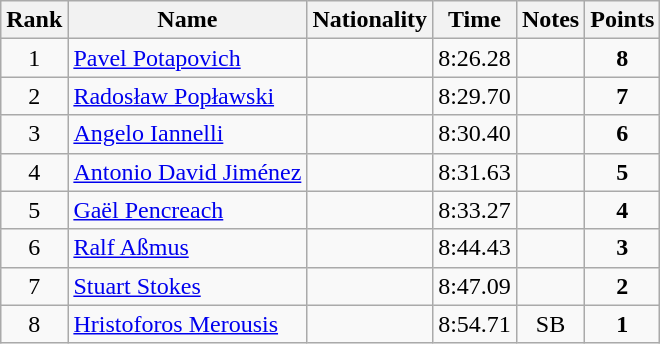<table class="wikitable sortable" style="text-align:center">
<tr>
<th>Rank</th>
<th>Name</th>
<th>Nationality</th>
<th>Time</th>
<th>Notes</th>
<th>Points</th>
</tr>
<tr>
<td>1</td>
<td align=left><a href='#'>Pavel Potapovich</a></td>
<td align=left></td>
<td>8:26.28</td>
<td></td>
<td><strong>8</strong></td>
</tr>
<tr>
<td>2</td>
<td align=left><a href='#'>Radosław Popławski</a></td>
<td align=left></td>
<td>8:29.70</td>
<td></td>
<td><strong>7</strong></td>
</tr>
<tr>
<td>3</td>
<td align=left><a href='#'>Angelo Iannelli</a></td>
<td align=left></td>
<td>8:30.40</td>
<td></td>
<td><strong>6</strong></td>
</tr>
<tr>
<td>4</td>
<td align=left><a href='#'>Antonio David Jiménez</a></td>
<td align=left></td>
<td>8:31.63</td>
<td></td>
<td><strong>5</strong></td>
</tr>
<tr>
<td>5</td>
<td align=left><a href='#'>Gaël Pencreach</a></td>
<td align=left></td>
<td>8:33.27</td>
<td></td>
<td><strong>4</strong></td>
</tr>
<tr>
<td>6</td>
<td align=left><a href='#'>Ralf Aßmus</a></td>
<td align=left></td>
<td>8:44.43</td>
<td></td>
<td><strong>3</strong></td>
</tr>
<tr>
<td>7</td>
<td align=left><a href='#'>Stuart Stokes</a></td>
<td align=left></td>
<td>8:47.09</td>
<td></td>
<td><strong>2</strong></td>
</tr>
<tr>
<td>8</td>
<td align=left><a href='#'>Hristoforos Merousis</a></td>
<td align=left></td>
<td>8:54.71</td>
<td>SB</td>
<td><strong>1</strong></td>
</tr>
</table>
